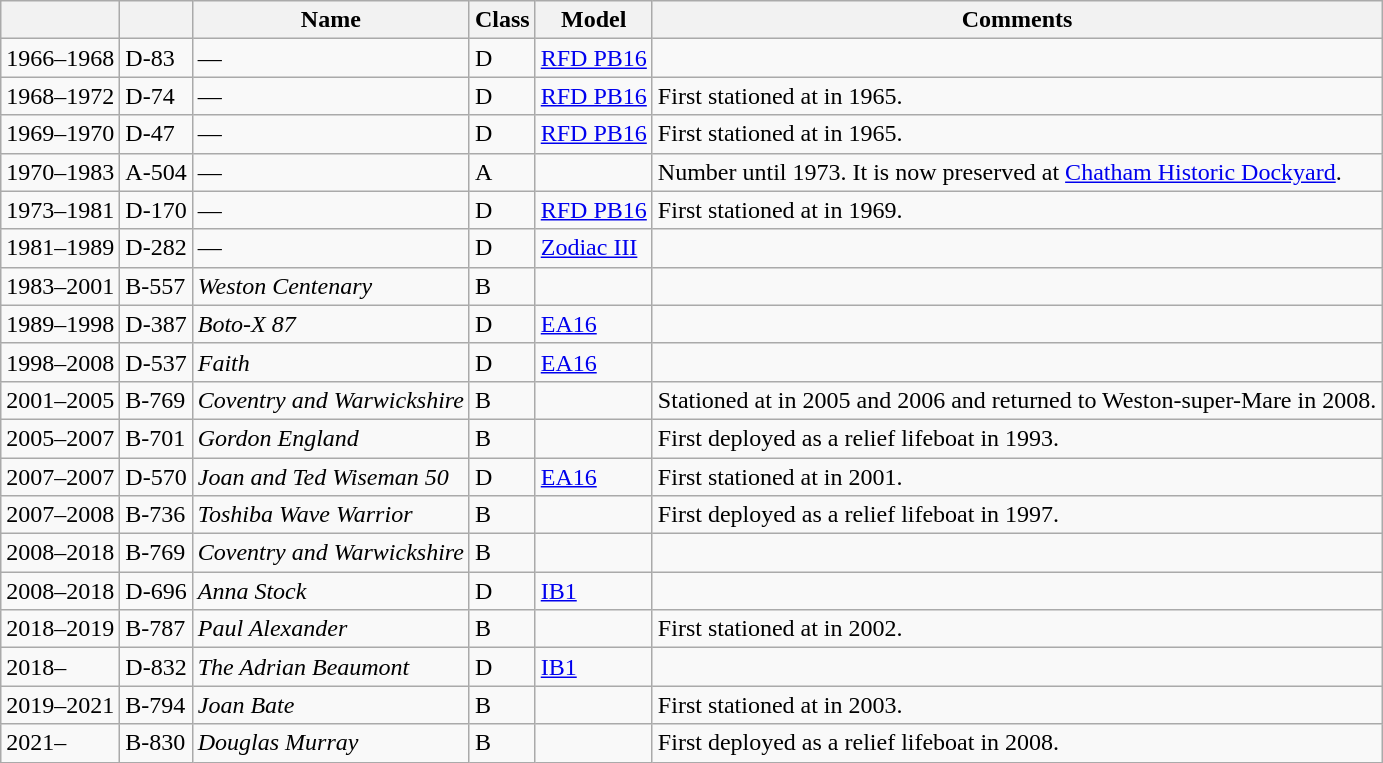<table class="wikitable sortable">
<tr>
<th></th>
<th></th>
<th>Name</th>
<th>Class</th>
<th>Model</th>
<th class=unsortable>Comments</th>
</tr>
<tr>
<td>1966–1968</td>
<td>D-83</td>
<td>—</td>
<td>D</td>
<td><a href='#'>RFD PB16</a></td>
<td></td>
</tr>
<tr>
<td>1968–1972</td>
<td>D-74</td>
<td>—</td>
<td>D</td>
<td><a href='#'>RFD PB16</a></td>
<td>First stationed at  in 1965.</td>
</tr>
<tr>
<td>1969–1970</td>
<td>D-47</td>
<td>—</td>
<td>D</td>
<td><a href='#'>RFD PB16</a></td>
<td>First stationed at  in 1965.</td>
</tr>
<tr>
<td>1970–1983</td>
<td>A-504</td>
<td>—</td>
<td>A</td>
<td></td>
<td>Number  until 1973. It is now preserved at <a href='#'>Chatham Historic Dockyard</a>.</td>
</tr>
<tr>
<td>1973–1981</td>
<td>D-170</td>
<td>—</td>
<td>D</td>
<td><a href='#'>RFD PB16</a></td>
<td>First stationed at  in 1969.</td>
</tr>
<tr>
<td>1981–1989</td>
<td>D-282</td>
<td>—</td>
<td>D</td>
<td><a href='#'>Zodiac III</a></td>
<td></td>
</tr>
<tr>
<td>1983–2001</td>
<td>B-557</td>
<td><em>Weston Centenary</em></td>
<td>B</td>
<td></td>
<td></td>
</tr>
<tr>
<td>1989–1998</td>
<td>D-387</td>
<td><em>Boto-X 87</em></td>
<td>D</td>
<td><a href='#'>EA16</a></td>
<td></td>
</tr>
<tr>
<td>1998–2008</td>
<td>D-537</td>
<td><em>Faith</em></td>
<td>D</td>
<td><a href='#'>EA16</a></td>
<td></td>
</tr>
<tr>
<td>2001–2005</td>
<td>B-769</td>
<td><em>Coventry and Warwickshire</em></td>
<td>B</td>
<td></td>
<td>Stationed at  in 2005 and 2006 and returned to Weston-super-Mare in 2008.</td>
</tr>
<tr>
<td>2005–2007</td>
<td>B-701</td>
<td><em>Gordon England</em></td>
<td>B</td>
<td></td>
<td>First deployed as a relief lifeboat in 1993.</td>
</tr>
<tr>
<td>2007–2007</td>
<td>D-570</td>
<td><em>Joan and Ted Wiseman 50</em></td>
<td>D</td>
<td><a href='#'>EA16</a></td>
<td>First stationed at  in 2001.</td>
</tr>
<tr>
<td>2007–2008</td>
<td>B-736</td>
<td><em>Toshiba Wave Warrior</em></td>
<td>B</td>
<td></td>
<td>First deployed as a relief lifeboat in 1997.</td>
</tr>
<tr>
<td>2008–2018</td>
<td>B-769</td>
<td><em>Coventry and Warwickshire</em></td>
<td>B</td>
<td></td>
<td></td>
</tr>
<tr>
<td>2008–2018</td>
<td>D-696</td>
<td><em>Anna Stock</em></td>
<td>D</td>
<td><a href='#'>IB1</a></td>
<td></td>
</tr>
<tr>
<td>2018–2019</td>
<td>B-787</td>
<td><em>Paul Alexander</em></td>
<td>B</td>
<td></td>
<td>First stationed at  in 2002.</td>
</tr>
<tr>
<td>2018–</td>
<td>D-832</td>
<td><em>The Adrian Beaumont</em></td>
<td>D</td>
<td><a href='#'>IB1</a></td>
<td></td>
</tr>
<tr>
<td>2019–2021</td>
<td>B-794</td>
<td><em>Joan Bate</em></td>
<td>B</td>
<td></td>
<td>First stationed at  in 2003.</td>
</tr>
<tr>
<td>2021–</td>
<td>B-830</td>
<td><em>Douglas Murray</em></td>
<td>B</td>
<td></td>
<td>First deployed as a relief lifeboat in 2008.</td>
</tr>
</table>
